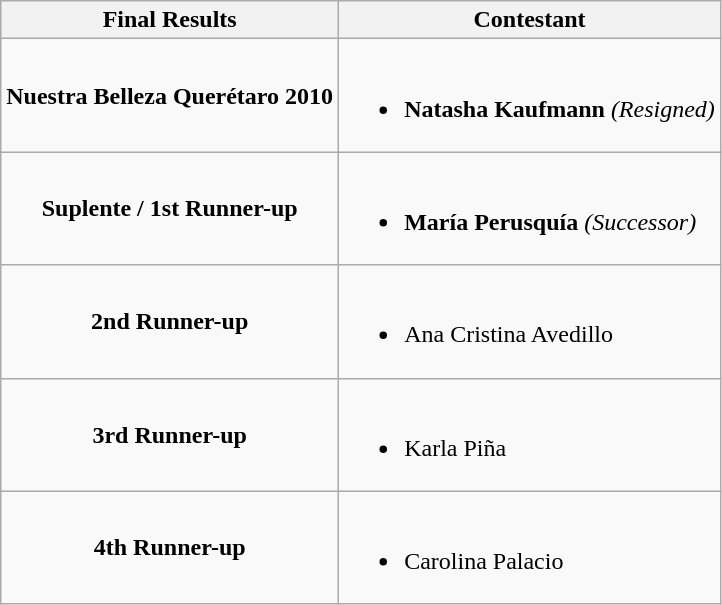<table class="wikitable">
<tr>
<th>Final Results</th>
<th>Contestant</th>
</tr>
<tr>
<td align="center"><strong>Nuestra Belleza Querétaro 2010</strong></td>
<td><br><ul><li><strong>Natasha Kaufmann</strong> <em>(Resigned)</em></li></ul></td>
</tr>
<tr>
<td align="center"><strong>Suplente / 1st Runner-up</strong></td>
<td><br><ul><li><strong>María Perusquía</strong> <em>(Successor)</em></li></ul></td>
</tr>
<tr>
<td align="center"><strong>2nd Runner-up</strong></td>
<td><br><ul><li>Ana Cristina Avedillo</li></ul></td>
</tr>
<tr>
<td align="center"><strong>3rd Runner-up</strong></td>
<td><br><ul><li>Karla Piña</li></ul></td>
</tr>
<tr>
<td align="center"><strong>4th Runner-up</strong></td>
<td><br><ul><li>Carolina Palacio</li></ul></td>
</tr>
</table>
